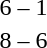<table style="text-align:center">
<tr>
<th width=200></th>
<th width=100></th>
<th width=200></th>
</tr>
<tr>
<td align=right><strong></strong></td>
<td>6 – 1</td>
<td align=left></td>
</tr>
<tr>
<td align=right><strong></strong></td>
<td>8 – 6</td>
<td align=left></td>
</tr>
</table>
